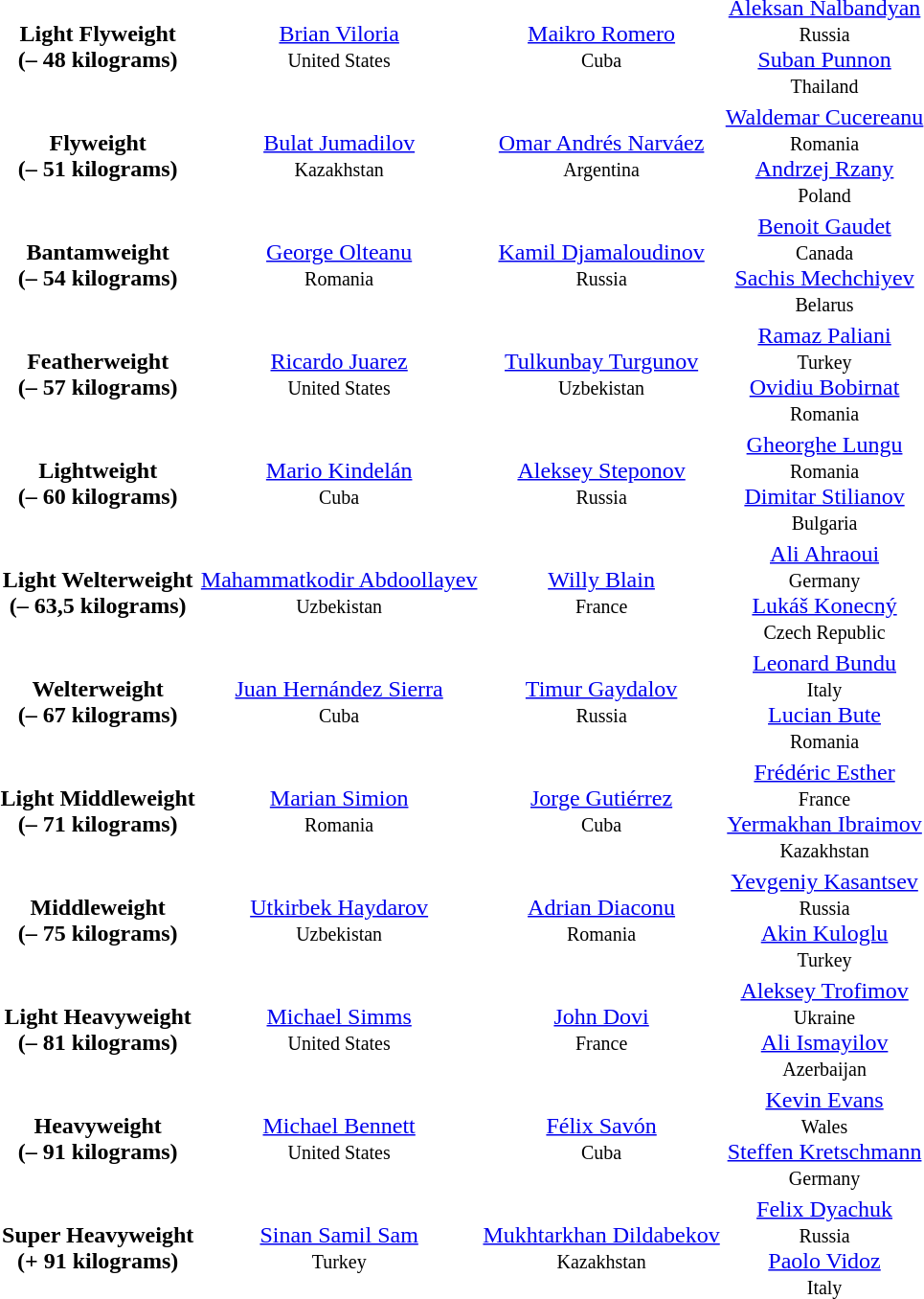<table>
<tr align="center">
<td><strong>Light Flyweight<br>(– 48 kilograms)</strong></td>
<td> <a href='#'>Brian Viloria</a><br><small>United States</small></td>
<td> <a href='#'>Maikro Romero</a><br><small>Cuba</small></td>
<td> <a href='#'>Aleksan Nalbandyan</a><br><small>Russia</small><br> <a href='#'>Suban Punnon</a><br><small>Thailand</small></td>
</tr>
<tr align="center">
<td><strong>Flyweight<br>(– 51 kilograms)</strong></td>
<td> <a href='#'>Bulat Jumadilov</a><br><small>Kazakhstan</small></td>
<td> <a href='#'>Omar Andrés Narváez</a><br><small>Argentina</small></td>
<td> <a href='#'>Waldemar Cucereanu</a><br><small>Romania</small><br> <a href='#'>Andrzej Rzany</a><br><small>Poland</small></td>
</tr>
<tr align="center">
<td><strong>Bantamweight<br>(– 54 kilograms)</strong></td>
<td> <a href='#'>George Olteanu</a><br><small>Romania</small></td>
<td> <a href='#'>Kamil Djamaloudinov</a><br><small>Russia</small></td>
<td> <a href='#'>Benoit Gaudet</a><br><small>Canada</small><br> <a href='#'>Sachis Mechchiyev</a><br><small>Belarus</small></td>
</tr>
<tr align="center">
<td><strong>Featherweight<br>(– 57 kilograms)</strong></td>
<td> <a href='#'>Ricardo Juarez</a><br><small>United States</small></td>
<td> <a href='#'>Tulkunbay Turgunov</a><br><small>Uzbekistan</small></td>
<td> <a href='#'>Ramaz Paliani</a><br><small>Turkey</small><br> <a href='#'>Ovidiu Bobirnat</a><br><small>Romania</small></td>
</tr>
<tr align="center">
<td><strong>Lightweight<br>(– 60 kilograms)</strong></td>
<td> <a href='#'>Mario Kindelán</a><br><small>Cuba</small></td>
<td> <a href='#'>Aleksey Steponov</a><br><small>Russia</small></td>
<td> <a href='#'>Gheorghe Lungu</a><br><small>Romania</small><br> <a href='#'>Dimitar Stilianov</a><br><small>Bulgaria</small></td>
</tr>
<tr align="center">
<td><strong>Light Welterweight<br>(– 63,5 kilograms)</strong></td>
<td> <a href='#'>Mahammatkodir Abdoollayev</a><br><small>Uzbekistan</small></td>
<td> <a href='#'>Willy Blain</a><br><small>France</small></td>
<td> <a href='#'>Ali Ahraoui</a><br><small>Germany</small><br> <a href='#'>Lukáš Konecný</a><br><small>Czech Republic</small></td>
</tr>
<tr align="center">
<td><strong>Welterweight<br>(– 67 kilograms)</strong></td>
<td> <a href='#'>Juan Hernández Sierra</a><br><small>Cuba</small></td>
<td> <a href='#'>Timur Gaydalov</a><br><small>Russia</small></td>
<td> <a href='#'>Leonard Bundu</a><br><small>Italy</small><br> <a href='#'>Lucian Bute</a><br><small>Romania</small></td>
</tr>
<tr align="center">
<td><strong>Light Middleweight<br>(– 71 kilograms)</strong></td>
<td> <a href='#'>Marian Simion</a><br><small>Romania</small></td>
<td> <a href='#'>Jorge Gutiérrez</a><br><small>Cuba</small></td>
<td> <a href='#'>Frédéric Esther</a><br><small>France</small><br> <a href='#'>Yermakhan Ibraimov</a><br><small>Kazakhstan</small></td>
</tr>
<tr align="center">
<td><strong>Middleweight<br>(– 75 kilograms)</strong></td>
<td> <a href='#'>Utkirbek Haydarov</a><br><small>Uzbekistan</small></td>
<td> <a href='#'>Adrian Diaconu</a><br><small>Romania</small></td>
<td> <a href='#'>Yevgeniy Kasantsev</a><br><small>Russia</small><br> <a href='#'>Akin Kuloglu</a><br><small>Turkey</small></td>
</tr>
<tr align="center">
<td><strong>Light Heavyweight<br>(– 81 kilograms)</strong></td>
<td> <a href='#'>Michael Simms</a><br><small>United States</small></td>
<td> <a href='#'>John Dovi</a><br><small>France</small></td>
<td> <a href='#'>Aleksey Trofimov</a><br><small>Ukraine</small><br> <a href='#'>Ali Ismayilov</a><br><small>Azerbaijan</small></td>
</tr>
<tr align="center">
<td><strong>Heavyweight<br>(– 91 kilograms)</strong></td>
<td> <a href='#'>Michael Bennett</a><br><small>United States</small></td>
<td> <a href='#'>Félix Savón</a><br><small>Cuba</small></td>
<td> <a href='#'>Kevin Evans</a><br><small>Wales</small><br> <a href='#'>Steffen Kretschmann</a><br><small>Germany</small></td>
</tr>
<tr align="center">
<td><strong>Super Heavyweight<br>(+ 91 kilograms)</strong></td>
<td> <a href='#'>Sinan Samil Sam</a><br><small>Turkey</small></td>
<td> <a href='#'>Mukhtarkhan Dildabekov</a><br><small>Kazakhstan</small></td>
<td> <a href='#'>Felix Dyachuk</a><br><small>Russia</small><br> <a href='#'>Paolo Vidoz</a><br><small>Italy</small></td>
</tr>
</table>
